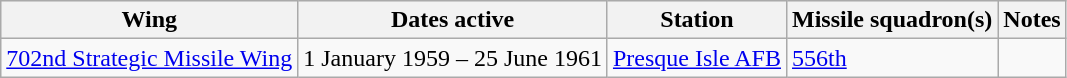<table class="wikitable">
<tr style="background:#efefef;">
<th>Wing</th>
<th>Dates active</th>
<th>Station</th>
<th>Missile squadron(s)</th>
<th>Notes</th>
</tr>
<tr>
<td><a href='#'>702nd Strategic Missile Wing</a></td>
<td>1 January 1959 – 25 June 1961</td>
<td><a href='#'>Presque Isle AFB</a></td>
<td><a href='#'>556th</a></td>
<td></td>
</tr>
</table>
